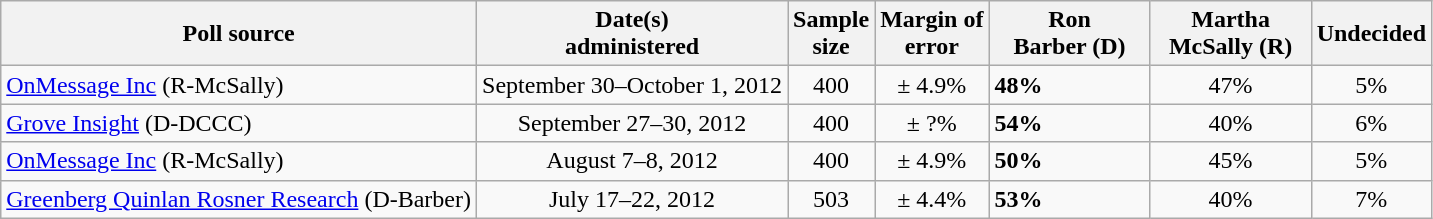<table class="wikitable">
<tr>
<th>Poll source</th>
<th>Date(s)<br>administered</th>
<th>Sample<br>size</th>
<th>Margin of<br>error</th>
<th style="width:100px;">Ron<br>Barber (D)</th>
<th style="width:100px;">Martha<br>McSally (R)</th>
<th>Undecided</th>
</tr>
<tr>
<td><a href='#'>OnMessage Inc</a> (R-McSally)</td>
<td align=center>September 30–October 1, 2012</td>
<td align=center>400</td>
<td align=center>± 4.9%</td>
<td><strong>48%</strong></td>
<td align=center>47%</td>
<td align=center>5%</td>
</tr>
<tr>
<td><a href='#'>Grove Insight</a> (D-DCCC)</td>
<td align=center>September 27–30, 2012</td>
<td align=center>400</td>
<td align=center>± ?%</td>
<td><strong>54%</strong></td>
<td align=center>40%</td>
<td align=center>6%</td>
</tr>
<tr>
<td><a href='#'>OnMessage Inc</a> (R-McSally)</td>
<td align=center>August 7–8, 2012</td>
<td align=center>400</td>
<td align=center>± 4.9%</td>
<td><strong>50%</strong></td>
<td align=center>45%</td>
<td align=center>5%</td>
</tr>
<tr>
<td><a href='#'>Greenberg Quinlan Rosner Research</a> (D-Barber)</td>
<td align=center>July 17–22, 2012</td>
<td align=center>503</td>
<td align=center>± 4.4%</td>
<td><strong>53%</strong></td>
<td align=center>40%</td>
<td align=center>7%</td>
</tr>
</table>
